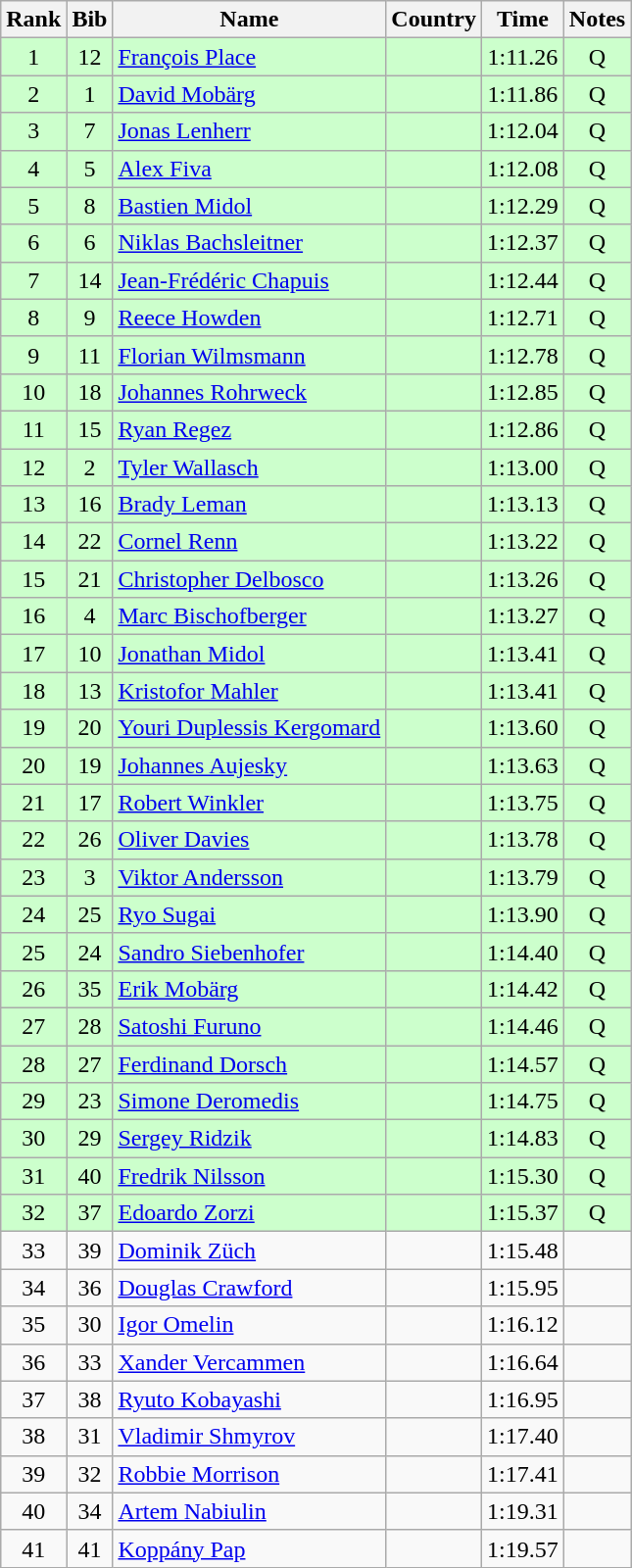<table class="wikitable sortable" style="text-align:center">
<tr>
<th>Rank</th>
<th>Bib</th>
<th>Name</th>
<th>Country</th>
<th>Time</th>
<th>Notes</th>
</tr>
<tr bgcolor=ccffcc>
<td>1</td>
<td>12</td>
<td align=left><a href='#'>François Place</a></td>
<td align=left></td>
<td>1:11.26</td>
<td>Q</td>
</tr>
<tr bgcolor=ccffcc>
<td>2</td>
<td>1</td>
<td align=left><a href='#'>David Mobärg</a></td>
<td align=left></td>
<td>1:11.86</td>
<td>Q</td>
</tr>
<tr bgcolor=ccffcc>
<td>3</td>
<td>7</td>
<td align=left><a href='#'>Jonas Lenherr</a></td>
<td align=left></td>
<td>1:12.04</td>
<td>Q</td>
</tr>
<tr bgcolor=ccffcc>
<td>4</td>
<td>5</td>
<td align=left><a href='#'>Alex Fiva</a></td>
<td align=left></td>
<td>1:12.08</td>
<td>Q</td>
</tr>
<tr bgcolor=ccffcc>
<td>5</td>
<td>8</td>
<td align=left><a href='#'>Bastien Midol</a></td>
<td align=left></td>
<td>1:12.29</td>
<td>Q</td>
</tr>
<tr bgcolor=ccffcc>
<td>6</td>
<td>6</td>
<td align=left><a href='#'>Niklas Bachsleitner</a></td>
<td align=left></td>
<td>1:12.37</td>
<td>Q</td>
</tr>
<tr bgcolor=ccffcc>
<td>7</td>
<td>14</td>
<td align=left><a href='#'>Jean-Frédéric Chapuis</a></td>
<td align=left></td>
<td>1:12.44</td>
<td>Q</td>
</tr>
<tr bgcolor=ccffcc>
<td>8</td>
<td>9</td>
<td align=left><a href='#'>Reece Howden</a></td>
<td align=left></td>
<td>1:12.71</td>
<td>Q</td>
</tr>
<tr bgcolor=ccffcc>
<td>9</td>
<td>11</td>
<td align=left><a href='#'>Florian Wilmsmann</a></td>
<td align=left></td>
<td>1:12.78</td>
<td>Q</td>
</tr>
<tr bgcolor=ccffcc>
<td>10</td>
<td>18</td>
<td align=left><a href='#'>Johannes Rohrweck</a></td>
<td align=left></td>
<td>1:12.85</td>
<td>Q</td>
</tr>
<tr bgcolor=ccffcc>
<td>11</td>
<td>15</td>
<td align=left><a href='#'>Ryan Regez</a></td>
<td align=left></td>
<td>1:12.86</td>
<td>Q</td>
</tr>
<tr bgcolor=ccffcc>
<td>12</td>
<td>2</td>
<td align=left><a href='#'>Tyler Wallasch</a></td>
<td align=left></td>
<td>1:13.00</td>
<td>Q</td>
</tr>
<tr bgcolor=ccffcc>
<td>13</td>
<td>16</td>
<td align=left><a href='#'>Brady Leman</a></td>
<td align=left></td>
<td>1:13.13</td>
<td>Q</td>
</tr>
<tr bgcolor=ccffcc>
<td>14</td>
<td>22</td>
<td align=left><a href='#'>Cornel Renn</a></td>
<td align=left></td>
<td>1:13.22</td>
<td>Q</td>
</tr>
<tr bgcolor=ccffcc>
<td>15</td>
<td>21</td>
<td align=left><a href='#'>Christopher Delbosco</a></td>
<td align=left></td>
<td>1:13.26</td>
<td>Q</td>
</tr>
<tr bgcolor=ccffcc>
<td>16</td>
<td>4</td>
<td align=left><a href='#'>Marc Bischofberger</a></td>
<td align=left></td>
<td>1:13.27</td>
<td>Q</td>
</tr>
<tr bgcolor=ccffcc>
<td>17</td>
<td>10</td>
<td align=left><a href='#'>Jonathan Midol</a></td>
<td align=left></td>
<td>1:13.41</td>
<td>Q</td>
</tr>
<tr bgcolor=ccffcc>
<td>18</td>
<td>13</td>
<td align=left><a href='#'>Kristofor Mahler</a></td>
<td align=left></td>
<td>1:13.41</td>
<td>Q</td>
</tr>
<tr bgcolor=ccffcc>
<td>19</td>
<td>20</td>
<td align=left><a href='#'>Youri Duplessis Kergomard</a></td>
<td align=left></td>
<td>1:13.60</td>
<td>Q</td>
</tr>
<tr bgcolor=ccffcc>
<td>20</td>
<td>19</td>
<td align=left><a href='#'>Johannes Aujesky</a></td>
<td align=left></td>
<td>1:13.63</td>
<td>Q</td>
</tr>
<tr bgcolor=ccffcc>
<td>21</td>
<td>17</td>
<td align=left><a href='#'>Robert Winkler</a></td>
<td align=left></td>
<td>1:13.75</td>
<td>Q</td>
</tr>
<tr bgcolor=ccffcc>
<td>22</td>
<td>26</td>
<td align=left><a href='#'>Oliver Davies</a></td>
<td align=left></td>
<td>1:13.78</td>
<td>Q</td>
</tr>
<tr bgcolor=ccffcc>
<td>23</td>
<td>3</td>
<td align=left><a href='#'>Viktor Andersson</a></td>
<td align=left></td>
<td>1:13.79</td>
<td>Q</td>
</tr>
<tr bgcolor=ccffcc>
<td>24</td>
<td>25</td>
<td align=left><a href='#'>Ryo Sugai</a></td>
<td align=left></td>
<td>1:13.90</td>
<td>Q</td>
</tr>
<tr bgcolor=ccffcc>
<td>25</td>
<td>24</td>
<td align=left><a href='#'>Sandro Siebenhofer</a></td>
<td align=left></td>
<td>1:14.40</td>
<td>Q</td>
</tr>
<tr bgcolor=ccffcc>
<td>26</td>
<td>35</td>
<td align=left><a href='#'>Erik Mobärg</a></td>
<td align=left></td>
<td>1:14.42</td>
<td>Q</td>
</tr>
<tr bgcolor=ccffcc>
<td>27</td>
<td>28</td>
<td align=left><a href='#'>Satoshi Furuno</a></td>
<td align=left></td>
<td>1:14.46</td>
<td>Q</td>
</tr>
<tr bgcolor=ccffcc>
<td>28</td>
<td>27</td>
<td align=left><a href='#'>Ferdinand Dorsch</a></td>
<td align=left></td>
<td>1:14.57</td>
<td>Q</td>
</tr>
<tr bgcolor=ccffcc>
<td>29</td>
<td>23</td>
<td align=left><a href='#'>Simone Deromedis</a></td>
<td align=left></td>
<td>1:14.75</td>
<td>Q</td>
</tr>
<tr bgcolor=ccffcc>
<td>30</td>
<td>29</td>
<td align=left><a href='#'>Sergey Ridzik</a></td>
<td align=left></td>
<td>1:14.83</td>
<td>Q</td>
</tr>
<tr bgcolor=ccffcc>
<td>31</td>
<td>40</td>
<td align=left><a href='#'>Fredrik Nilsson</a></td>
<td align=left></td>
<td>1:15.30</td>
<td>Q</td>
</tr>
<tr bgcolor=ccffcc>
<td>32</td>
<td>37</td>
<td align=left><a href='#'>Edoardo Zorzi</a></td>
<td align=left></td>
<td>1:15.37</td>
<td>Q</td>
</tr>
<tr>
<td>33</td>
<td>39</td>
<td align=left><a href='#'>Dominik Züch</a></td>
<td align=left></td>
<td>1:15.48</td>
<td></td>
</tr>
<tr>
<td>34</td>
<td>36</td>
<td align=left><a href='#'>Douglas Crawford</a></td>
<td align=left></td>
<td>1:15.95</td>
<td></td>
</tr>
<tr>
<td>35</td>
<td>30</td>
<td align=left><a href='#'>Igor Omelin</a></td>
<td align=left></td>
<td>1:16.12</td>
<td></td>
</tr>
<tr>
<td>36</td>
<td>33</td>
<td align=left><a href='#'>Xander Vercammen</a></td>
<td align=left></td>
<td>1:16.64</td>
<td></td>
</tr>
<tr>
<td>37</td>
<td>38</td>
<td align=left><a href='#'>Ryuto Kobayashi</a></td>
<td align=left></td>
<td>1:16.95</td>
<td></td>
</tr>
<tr>
<td>38</td>
<td>31</td>
<td align=left><a href='#'>Vladimir Shmyrov</a></td>
<td align=left></td>
<td>1:17.40</td>
<td></td>
</tr>
<tr>
<td>39</td>
<td>32</td>
<td align=left><a href='#'>Robbie Morrison</a></td>
<td align=left></td>
<td>1:17.41</td>
<td></td>
</tr>
<tr>
<td>40</td>
<td>34</td>
<td align=left><a href='#'>Artem Nabiulin</a></td>
<td align=left></td>
<td>1:19.31</td>
<td></td>
</tr>
<tr>
<td>41</td>
<td>41</td>
<td align=left><a href='#'>Koppány Pap</a></td>
<td align=left></td>
<td>1:19.57</td>
<td></td>
</tr>
</table>
